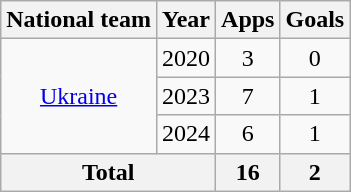<table class=wikitable style=text-align:center>
<tr>
<th>National team</th>
<th>Year</th>
<th>Apps</th>
<th>Goals</th>
</tr>
<tr>
<td rowspan="3"><a href='#'>Ukraine</a></td>
<td>2020</td>
<td>3</td>
<td>0</td>
</tr>
<tr>
<td>2023</td>
<td>7</td>
<td>1</td>
</tr>
<tr>
<td>2024</td>
<td>6</td>
<td>1</td>
</tr>
<tr>
<th colspan="2">Total</th>
<th>16</th>
<th>2</th>
</tr>
</table>
